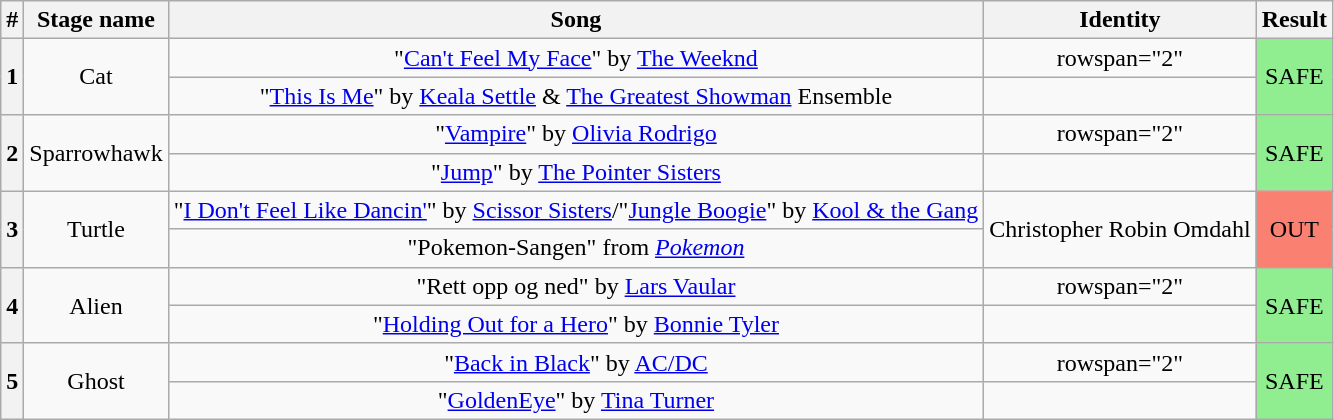<table class="wikitable plainrowheaders" style="text-align: center;">
<tr>
<th>#</th>
<th>Stage name</th>
<th>Song</th>
<th>Identity</th>
<th>Result</th>
</tr>
<tr>
<th rowspan="2">1</th>
<td rowspan="2">Cat</td>
<td>"<a href='#'>Can't Feel My Face</a>" by <a href='#'>The Weeknd</a></td>
<td>rowspan="2" </td>
<td rowspan="2" bgcolor="lightgreen">SAFE</td>
</tr>
<tr>
<td>"<a href='#'>This Is Me</a>" by <a href='#'>Keala Settle</a> & <a href='#'>The Greatest Showman</a> Ensemble</td>
</tr>
<tr>
<th rowspan="2">2</th>
<td rowspan="2">Sparrowhawk</td>
<td>"<a href='#'>Vampire</a>" by <a href='#'>Olivia Rodrigo</a></td>
<td>rowspan="2" </td>
<td rowspan="2" bgcolor="lightgreen">SAFE</td>
</tr>
<tr>
<td>"<a href='#'>Jump</a>" by <a href='#'>The Pointer Sisters</a></td>
</tr>
<tr>
<th rowspan="2">3</th>
<td rowspan="2">Turtle</td>
<td>"<a href='#'>I Don't Feel Like Dancin'</a>" by <a href='#'>Scissor Sisters</a>/"<a href='#'>Jungle Boogie</a>" by <a href='#'>Kool & the Gang</a></td>
<td rowspan="2">Christopher Robin Omdahl</td>
<td rowspan="2" bgcolor="salmon">OUT</td>
</tr>
<tr>
<td>"Pokemon-Sangen" from <em><a href='#'>Pokemon</a></em></td>
</tr>
<tr>
<th rowspan="2">4</th>
<td rowspan="2">Alien</td>
<td>"Rett opp og ned" by <a href='#'>Lars Vaular</a></td>
<td>rowspan="2" </td>
<td rowspan="2" bgcolor="lightgreen">SAFE</td>
</tr>
<tr>
<td>"<a href='#'>Holding Out for a Hero</a>" by <a href='#'>Bonnie Tyler</a></td>
</tr>
<tr>
<th rowspan="2">5</th>
<td rowspan="2">Ghost</td>
<td>"<a href='#'>Back in Black</a>" by <a href='#'>AC/DC</a></td>
<td>rowspan="2" </td>
<td rowspan="2" bgcolor="lightgreen">SAFE</td>
</tr>
<tr>
<td>"<a href='#'>GoldenEye</a>" by <a href='#'>Tina Turner</a></td>
</tr>
</table>
